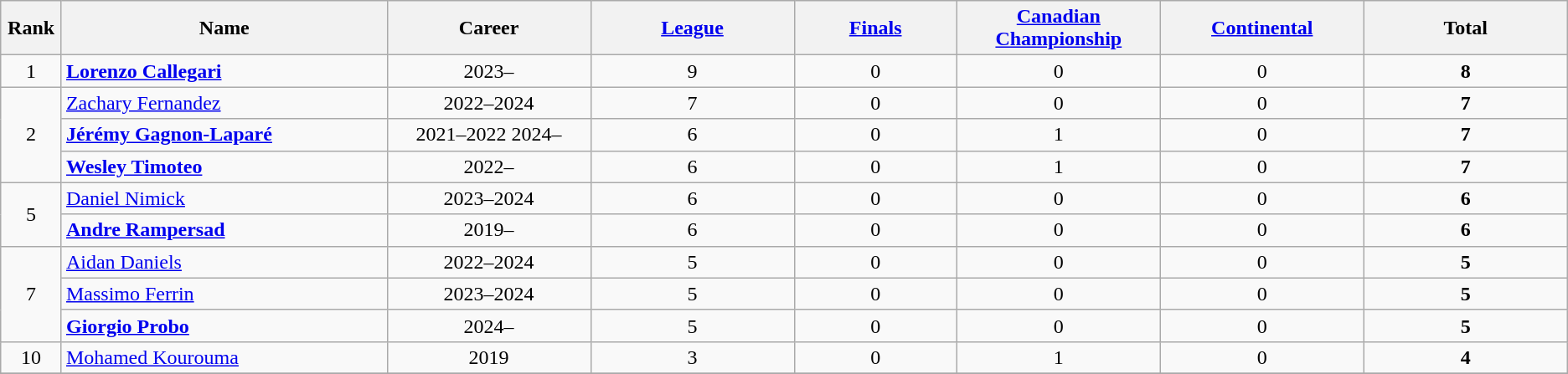<table class="wikitable sortable" style="text-align:center;">
<tr>
<th width=1%>Rank</th>
<th width=16%>Name</th>
<th width=10%>Career</th>
<th width=10%><a href='#'>League</a></th>
<th width=8%><a href='#'>Finals</a></th>
<th width=10%><a href='#'>Canadian Championship</a></th>
<th width=10%><a href='#'>Continental</a></th>
<th width=10%>Total</th>
</tr>
<tr>
<td>1</td>
<td align="left"> <strong><a href='#'>Lorenzo Callegari</a></strong></td>
<td>2023–</td>
<td>9</td>
<td>0</td>
<td>0</td>
<td>0</td>
<td><strong>8</strong></td>
</tr>
<tr>
<td rowspan="3">2</td>
<td align="left"> <a href='#'>Zachary Fernandez</a></td>
<td>2022–2024</td>
<td>7</td>
<td>0</td>
<td>0</td>
<td>0</td>
<td><strong>7</strong></td>
</tr>
<tr>
<td align="left"> <strong><a href='#'>Jérémy Gagnon-Laparé</a></strong></td>
<td>2021–2022 2024–</td>
<td>6</td>
<td>0</td>
<td>1</td>
<td>0</td>
<td><strong>7</strong></td>
</tr>
<tr>
<td align="left"> <strong><a href='#'>Wesley Timoteo</a></strong></td>
<td>2022–</td>
<td>6</td>
<td>0</td>
<td>1</td>
<td>0</td>
<td><strong>7</strong></td>
</tr>
<tr>
<td rowspan="2">5</td>
<td align="left"> <a href='#'>Daniel Nimick</a></td>
<td>2023–2024</td>
<td>6</td>
<td>0</td>
<td>0</td>
<td>0</td>
<td><strong>6</strong></td>
</tr>
<tr>
<td align="left"> <strong><a href='#'>Andre Rampersad</a></strong></td>
<td>2019–</td>
<td>6</td>
<td>0</td>
<td>0</td>
<td>0</td>
<td><strong>6</strong></td>
</tr>
<tr>
<td rowspan="3">7</td>
<td align="left"> <a href='#'>Aidan Daniels</a></td>
<td>2022–2024</td>
<td>5</td>
<td>0</td>
<td>0</td>
<td>0</td>
<td><strong>5</strong></td>
</tr>
<tr>
<td align="left"> <a href='#'>Massimo Ferrin</a></td>
<td>2023–2024</td>
<td>5</td>
<td>0</td>
<td>0</td>
<td>0</td>
<td><strong>5</strong></td>
</tr>
<tr>
<td align="left"> <strong><a href='#'>Giorgio Probo</a></strong></td>
<td>2024–</td>
<td>5</td>
<td>0</td>
<td>0</td>
<td>0</td>
<td><strong>5</strong></td>
</tr>
<tr>
<td>10</td>
<td align="left"> <a href='#'>Mohamed Kourouma</a></td>
<td>2019</td>
<td>3</td>
<td>0</td>
<td>1</td>
<td>0</td>
<td><strong>4</strong></td>
</tr>
<tr>
</tr>
</table>
